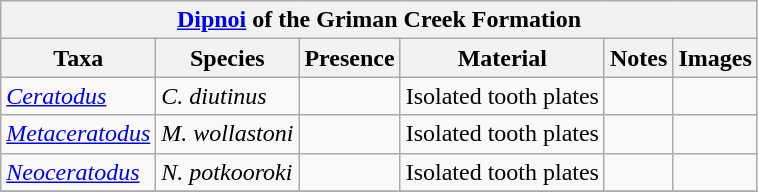<table class="wikitable" align="center">
<tr>
<th colspan="6" align="center"><strong><a href='#'>Dipnoi</a></strong> of the Griman Creek Formation</th>
</tr>
<tr>
<th>Taxa</th>
<th>Species</th>
<th>Presence</th>
<th>Material</th>
<th>Notes</th>
<th>Images</th>
</tr>
<tr>
<td><em><a href='#'>Ceratodus</a></em></td>
<td><em>C. diutinus</em></td>
<td></td>
<td>Isolated tooth plates</td>
<td></td>
<td></td>
</tr>
<tr>
<td><em><a href='#'>Metaceratodus</a></em></td>
<td><em>M. wollastoni</em></td>
<td></td>
<td>Isolated tooth plates</td>
<td></td>
<td></td>
</tr>
<tr>
<td><em><a href='#'>Neoceratodus</a></em></td>
<td><em>N. potkooroki</em></td>
<td></td>
<td>Isolated tooth plates</td>
<td></td>
<td></td>
</tr>
<tr>
</tr>
</table>
